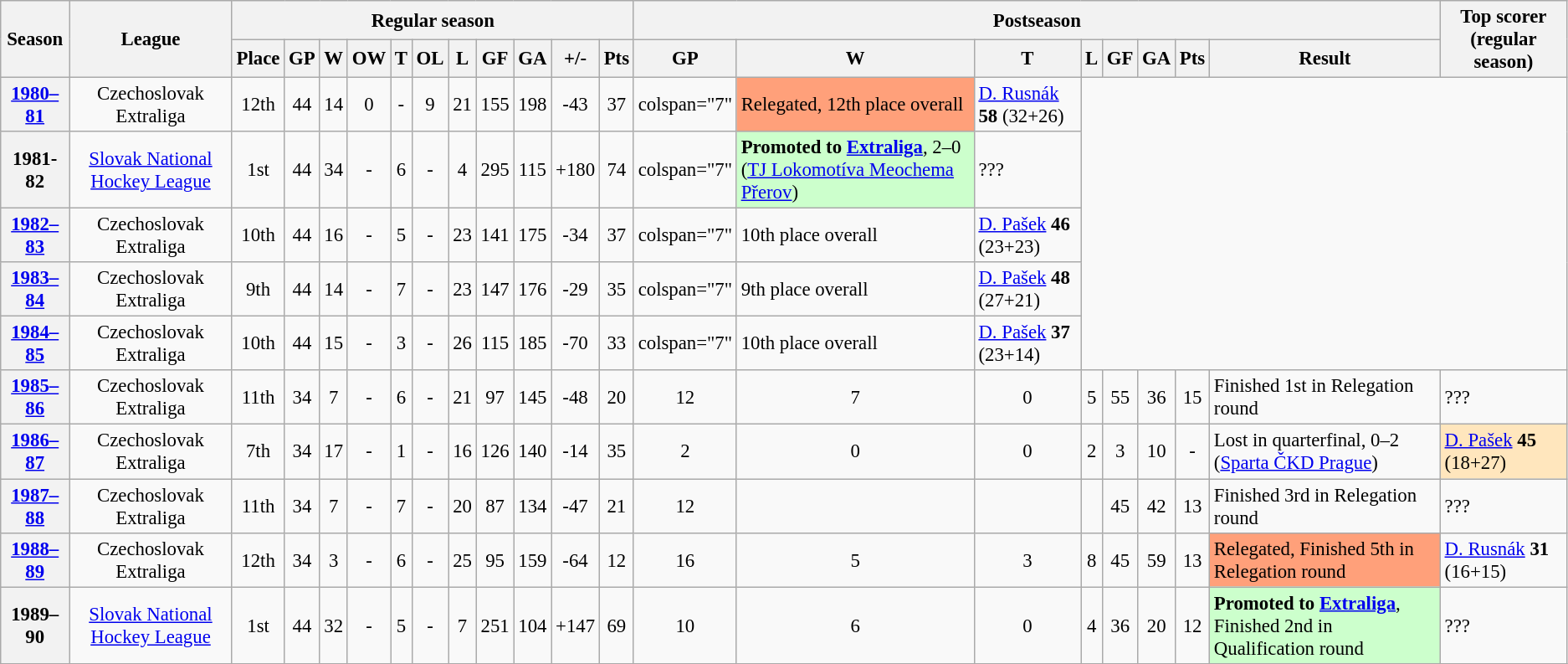<table class="wikitable collapsible" style="text-align: center; font-size: 95%">
<tr>
<th rowspan="2">Season</th>
<th rowspan="2">League</th>
<th colspan="11">Regular season</th>
<th colspan="8">Postseason</th>
<th rowspan="2">Top scorer (regular season)</th>
</tr>
<tr>
<th>Place</th>
<th>GP</th>
<th>W</th>
<th>OW</th>
<th>T</th>
<th>OL</th>
<th>L</th>
<th>GF</th>
<th>GA</th>
<th>+/-</th>
<th>Pts</th>
<th>GP</th>
<th>W</th>
<th>T</th>
<th>L</th>
<th>GF</th>
<th>GA</th>
<th>Pts</th>
<th>Result</th>
</tr>
<tr>
<th><a href='#'>1980–81</a></th>
<td>Czechoslovak Extraliga</td>
<td>12th</td>
<td>44</td>
<td>14</td>
<td>0</td>
<td>-</td>
<td>9</td>
<td>21</td>
<td>155</td>
<td>198</td>
<td>-43</td>
<td>37</td>
<td>colspan="7" </td>
<td align=left bgcolor="FFA07A">Relegated, 12th place overall</td>
<td align=left>  <a href='#'>D. Rusnák</a> <strong>58</strong> (32+26)</td>
</tr>
<tr>
<th>1981-82</th>
<td><a href='#'>Slovak National Hockey League</a></td>
<td>1st</td>
<td>44</td>
<td>34</td>
<td>-</td>
<td>6</td>
<td>-</td>
<td>4</td>
<td>295</td>
<td>115</td>
<td>+180</td>
<td>74</td>
<td>colspan="7" </td>
<td align=left bgcolor="ccffcc"><strong>Promoted to <a href='#'>Extraliga</a></strong>, 2–0 (<a href='#'>TJ Lokomotíva Meochema Přerov</a>)</td>
<td align=left>???</td>
</tr>
<tr>
<th><a href='#'>1982–83</a></th>
<td>Czechoslovak Extraliga</td>
<td>10th</td>
<td>44</td>
<td>16</td>
<td>-</td>
<td>5</td>
<td>-</td>
<td>23</td>
<td>141</td>
<td>175</td>
<td>-34</td>
<td>37</td>
<td>colspan="7" </td>
<td align=left>10th place overall</td>
<td align=left> <a href='#'>D. Pašek</a> <strong>46</strong> (23+23)</td>
</tr>
<tr>
<th><a href='#'>1983–84</a></th>
<td>Czechoslovak Extraliga</td>
<td>9th</td>
<td>44</td>
<td>14</td>
<td>-</td>
<td>7</td>
<td>-</td>
<td>23</td>
<td>147</td>
<td>176</td>
<td>-29</td>
<td>35</td>
<td>colspan="7" </td>
<td align=left>9th place overall</td>
<td align=left> <a href='#'>D. Pašek</a> <strong>48</strong> (27+21)</td>
</tr>
<tr>
<th><a href='#'>1984–85</a></th>
<td>Czechoslovak Extraliga</td>
<td>10th</td>
<td>44</td>
<td>15</td>
<td>-</td>
<td>3</td>
<td>-</td>
<td>26</td>
<td>115</td>
<td>185</td>
<td>-70</td>
<td>33</td>
<td>colspan="7" </td>
<td align=left>10th place overall</td>
<td align=left> <a href='#'>D. Pašek</a> <strong>37</strong> (23+14)</td>
</tr>
<tr>
<th><a href='#'>1985–86</a></th>
<td>Czechoslovak Extraliga</td>
<td>11th</td>
<td>34</td>
<td>7</td>
<td>-</td>
<td>6</td>
<td>-</td>
<td>21</td>
<td>97</td>
<td>145</td>
<td>-48</td>
<td>20</td>
<td>12</td>
<td>7</td>
<td>0</td>
<td>5</td>
<td>55</td>
<td>36</td>
<td>15</td>
<td align=left>Finished 1st in Relegation round</td>
<td align=left>???</td>
</tr>
<tr>
<th><a href='#'>1986–87</a></th>
<td>Czechoslovak Extraliga</td>
<td>7th</td>
<td>34</td>
<td>17</td>
<td>-</td>
<td>1</td>
<td>-</td>
<td>16</td>
<td>126</td>
<td>140</td>
<td>-14</td>
<td>35</td>
<td>2</td>
<td>0</td>
<td>0</td>
<td>2</td>
<td>3</td>
<td>10</td>
<td>-</td>
<td align=left>Lost in quarterfinal, 0–2 (<a href='#'>Sparta ČKD Prague</a>)</td>
<td align=left bgcolor="FFE6BD"> <a href='#'>D. Pašek</a> <strong>45</strong> (18+27)</td>
</tr>
<tr>
<th><a href='#'>1987–88</a></th>
<td>Czechoslovak Extraliga</td>
<td>11th</td>
<td>34</td>
<td>7</td>
<td>-</td>
<td>7</td>
<td>-</td>
<td>20</td>
<td>87</td>
<td>134</td>
<td>-47</td>
<td>21</td>
<td>12</td>
<td></td>
<td></td>
<td></td>
<td>45</td>
<td>42</td>
<td>13</td>
<td align=left>Finished 3rd in Relegation round</td>
<td align=left>???</td>
</tr>
<tr>
<th><a href='#'>1988–89</a></th>
<td>Czechoslovak Extraliga</td>
<td>12th</td>
<td>34</td>
<td>3</td>
<td>-</td>
<td>6</td>
<td>-</td>
<td>25</td>
<td>95</td>
<td>159</td>
<td>-64</td>
<td>12</td>
<td>16</td>
<td>5</td>
<td>3</td>
<td>8</td>
<td>45</td>
<td>59</td>
<td>13</td>
<td align=left bgcolor="FFA07A">Relegated, Finished 5th in Relegation round</td>
<td align=left>  <a href='#'>D. Rusnák</a> <strong>31</strong> (16+15)</td>
</tr>
<tr>
<th>1989–90</th>
<td><a href='#'>Slovak National Hockey League</a></td>
<td>1st</td>
<td>44</td>
<td>32</td>
<td>-</td>
<td>5</td>
<td>-</td>
<td>7</td>
<td>251</td>
<td>104</td>
<td>+147</td>
<td>69</td>
<td>10</td>
<td>6</td>
<td>0</td>
<td>4</td>
<td>36</td>
<td>20</td>
<td>12</td>
<td align=left bgcolor=ccffcc><strong>Promoted to <a href='#'>Extraliga</a></strong>, Finished 2nd in Qualification round</td>
<td align=left>???</td>
</tr>
<tr>
</tr>
</table>
